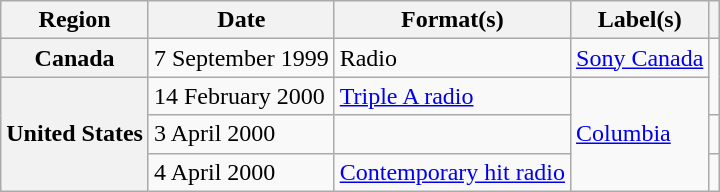<table class="wikitable plainrowheaders">
<tr>
<th scope="col">Region</th>
<th scope="col">Date</th>
<th scope="col">Format(s)</th>
<th scope="col">Label(s)</th>
<th scope="col"></th>
</tr>
<tr>
<th scope="row">Canada</th>
<td>7 September 1999</td>
<td>Radio</td>
<td><a href='#'>Sony Canada</a></td>
<td align="center" rowspan="2"></td>
</tr>
<tr>
<th scope="row" rowspan="3">United States</th>
<td>14 February 2000</td>
<td><a href='#'>Triple A radio</a></td>
<td rowspan="3"><a href='#'>Columbia</a></td>
</tr>
<tr>
<td>3 April 2000</td>
<td></td>
<td align="center"></td>
</tr>
<tr>
<td>4 April 2000</td>
<td><a href='#'>Contemporary hit radio</a></td>
<td align="center"></td>
</tr>
</table>
